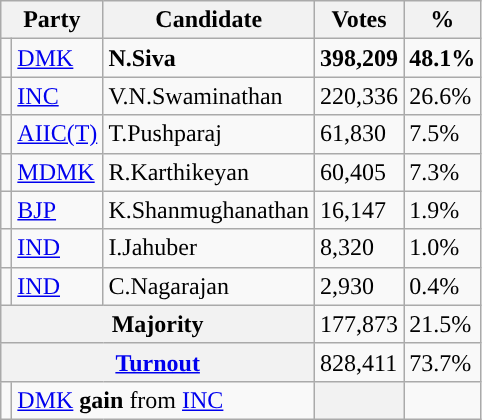<table class="wikitable">
<tr>
<th colspan="2">Party</th>
<th>Candidate</th>
<th>Votes</th>
<th>%</th>
</tr>
<tr>
<td></td>
<td><a href='#'>DMK</a></td>
<td><strong>N.Siva</strong></td>
<td><strong>398,209</strong></td>
<td><strong>48.1%</strong></td>
</tr>
<tr>
<td></td>
<td><a href='#'>INC</a></td>
<td>V.N.Swaminathan</td>
<td>220,336</td>
<td>26.6%</td>
</tr>
<tr>
<td></td>
<td><a href='#'>AIIC(T)</a></td>
<td>T.Pushparaj</td>
<td>61,830</td>
<td>7.5%</td>
</tr>
<tr>
<td></td>
<td><a href='#'>MDMK</a></td>
<td>R.Karthikeyan</td>
<td>60,405</td>
<td>7.3%</td>
</tr>
<tr>
<td></td>
<td><a href='#'>BJP</a></td>
<td>K.Shanmughanathan</td>
<td>16,147</td>
<td>1.9%</td>
</tr>
<tr>
<td></td>
<td><a href='#'>IND</a></td>
<td>I.Jahuber</td>
<td>8,320</td>
<td>1.0%</td>
</tr>
<tr>
<td></td>
<td><a href='#'>IND</a></td>
<td>C.Nagarajan</td>
<td>2,930</td>
<td>0.4%</td>
</tr>
<tr>
<th colspan="3">Majority</th>
<td>177,873</td>
<td>21.5%</td>
</tr>
<tr>
<th colspan="3"><a href='#'>Turnout</a></th>
<td>828,411</td>
<td>73.7%</td>
</tr>
<tr>
<td></td>
<td colspan="2"><a href='#'>DMK</a> <strong>gain</strong> from <a href='#'>INC</a></td>
<th></th>
<td></td>
</tr>
</table>
